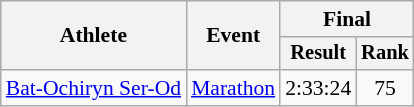<table class=wikitable style="font-size:90%">
<tr>
<th rowspan="2">Athlete</th>
<th rowspan="2">Event</th>
<th colspan="2">Final</th>
</tr>
<tr style="font-size:95%">
<th>Result</th>
<th>Rank</th>
</tr>
<tr align=center>
<td align=left><a href='#'>Bat-Ochiryn Ser-Od</a></td>
<td align=left><a href='#'>Marathon</a></td>
<td>2:33:24</td>
<td>75</td>
</tr>
</table>
